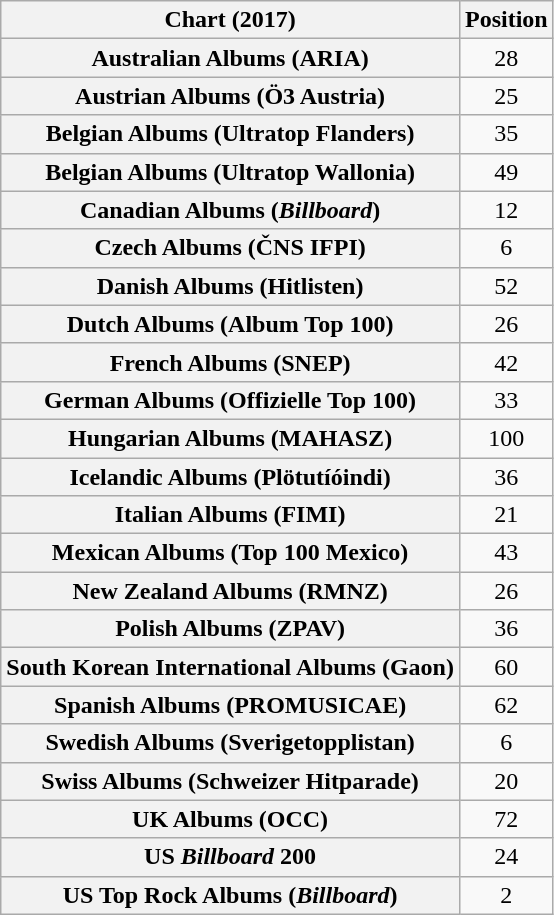<table class="wikitable sortable plainrowheaders" style="text-align:center">
<tr>
<th scope="col">Chart (2017)</th>
<th scope="col">Position</th>
</tr>
<tr>
<th scope="row">Australian Albums (ARIA)</th>
<td>28</td>
</tr>
<tr>
<th scope="row">Austrian Albums (Ö3 Austria)</th>
<td>25</td>
</tr>
<tr>
<th scope="row">Belgian Albums (Ultratop Flanders)</th>
<td>35</td>
</tr>
<tr>
<th scope="row">Belgian Albums (Ultratop Wallonia)</th>
<td>49</td>
</tr>
<tr>
<th scope="row">Canadian Albums (<em>Billboard</em>)</th>
<td>12</td>
</tr>
<tr>
<th scope="row">Czech Albums (ČNS IFPI)</th>
<td>6</td>
</tr>
<tr>
<th scope="row">Danish Albums (Hitlisten)</th>
<td>52</td>
</tr>
<tr>
<th scope="row">Dutch Albums (Album Top 100)</th>
<td>26</td>
</tr>
<tr>
<th scope="row">French Albums (SNEP)</th>
<td>42</td>
</tr>
<tr>
<th scope="row">German Albums (Offizielle Top 100)</th>
<td>33</td>
</tr>
<tr>
<th scope="row">Hungarian Albums (MAHASZ)</th>
<td>100</td>
</tr>
<tr>
<th scope="row">Icelandic Albums (Plötutíóindi)</th>
<td>36</td>
</tr>
<tr>
<th scope="row">Italian Albums (FIMI)</th>
<td>21</td>
</tr>
<tr>
<th scope="row">Mexican Albums (Top 100 Mexico)</th>
<td>43</td>
</tr>
<tr>
<th scope="row">New Zealand Albums (RMNZ)</th>
<td>26</td>
</tr>
<tr>
<th scope="row">Polish Albums (ZPAV)</th>
<td>36</td>
</tr>
<tr>
<th scope="row">South Korean International Albums (Gaon)</th>
<td>60</td>
</tr>
<tr>
<th scope="row">Spanish Albums (PROMUSICAE)</th>
<td>62</td>
</tr>
<tr>
<th scope="row">Swedish Albums (Sverigetopplistan)</th>
<td>6</td>
</tr>
<tr>
<th scope="row">Swiss Albums (Schweizer Hitparade)</th>
<td>20</td>
</tr>
<tr>
<th scope="row">UK Albums (OCC)</th>
<td>72</td>
</tr>
<tr>
<th scope="row">US <em>Billboard</em> 200</th>
<td>24</td>
</tr>
<tr>
<th scope="row">US Top Rock Albums (<em>Billboard</em>)</th>
<td>2</td>
</tr>
</table>
